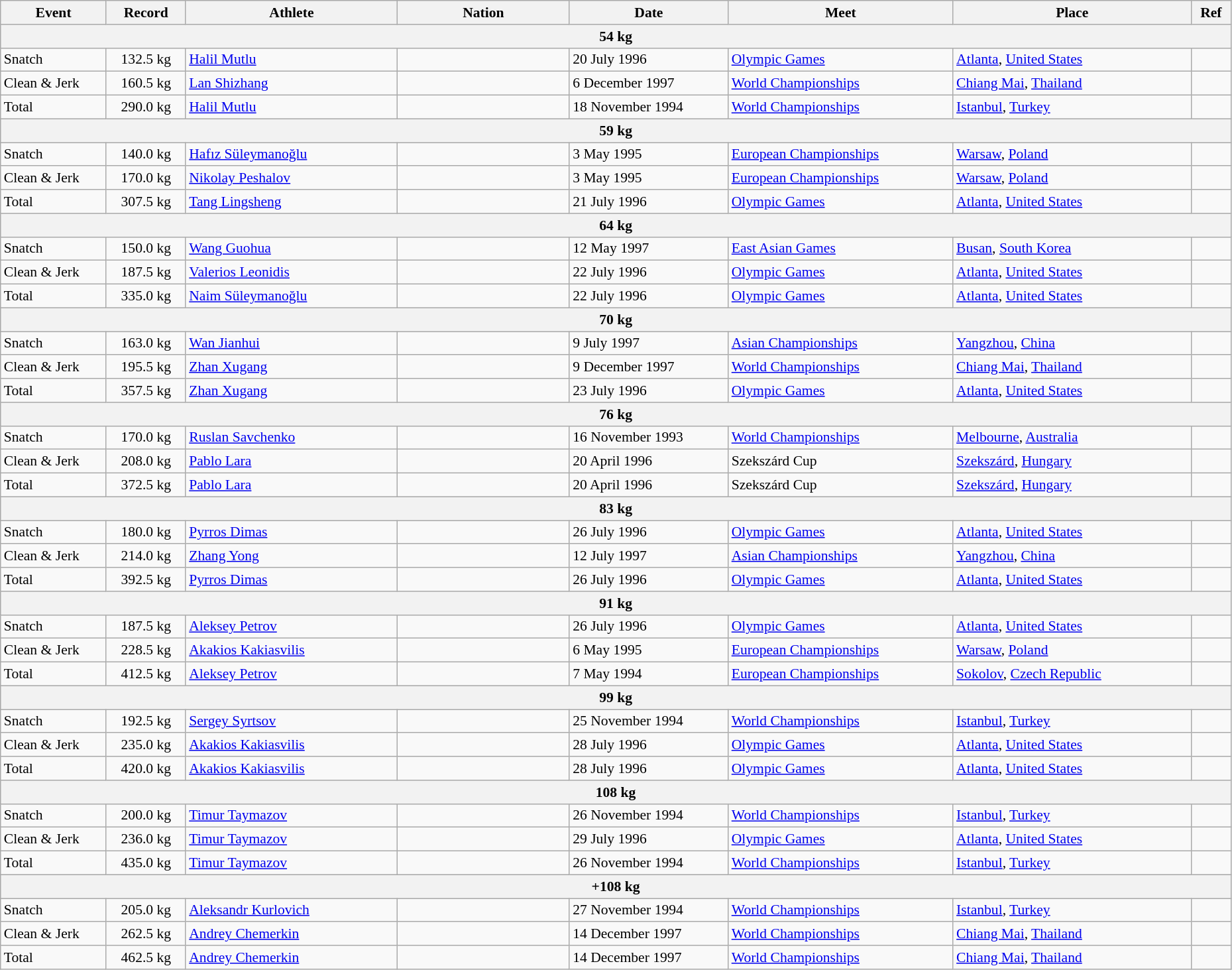<table class="wikitable" style="font-size:90%; width: 98%;">
<tr>
<th width=8%>Event</th>
<th width=6%>Record</th>
<th width=16%>Athlete</th>
<th width=13%>Nation</th>
<th width=12%>Date</th>
<th width=17%>Meet</th>
<th width=18%>Place</th>
<th width=3%>Ref</th>
</tr>
<tr bgcolor="#DDDDDD">
<th colspan="8">54 kg</th>
</tr>
<tr>
<td>Snatch</td>
<td align=center>132.5 kg</td>
<td><a href='#'>Halil Mutlu</a></td>
<td></td>
<td>20 July 1996</td>
<td><a href='#'>Olympic Games</a></td>
<td> <a href='#'>Atlanta</a>, <a href='#'>United States</a></td>
<td></td>
</tr>
<tr>
<td>Clean & Jerk</td>
<td align=center>160.5 kg</td>
<td><a href='#'>Lan Shizhang</a></td>
<td></td>
<td>6 December 1997</td>
<td><a href='#'>World Championships</a></td>
<td> <a href='#'>Chiang Mai</a>, <a href='#'>Thailand</a></td>
<td></td>
</tr>
<tr>
<td>Total</td>
<td align=center>290.0 kg</td>
<td><a href='#'>Halil Mutlu</a></td>
<td></td>
<td>18 November 1994</td>
<td><a href='#'>World Championships</a></td>
<td> <a href='#'>Istanbul</a>, <a href='#'>Turkey</a></td>
<td></td>
</tr>
<tr bgcolor="#DDDDDD">
<th colspan="8">59 kg</th>
</tr>
<tr>
<td>Snatch</td>
<td align=center>140.0 kg</td>
<td><a href='#'>Hafız Süleymanoğlu</a></td>
<td></td>
<td>3 May 1995</td>
<td><a href='#'>European Championships</a></td>
<td> <a href='#'>Warsaw</a>, <a href='#'>Poland</a></td>
<td></td>
</tr>
<tr>
<td>Clean & Jerk</td>
<td align=center>170.0 kg</td>
<td><a href='#'>Nikolay Peshalov</a></td>
<td></td>
<td>3 May 1995</td>
<td><a href='#'>European Championships</a></td>
<td> <a href='#'>Warsaw</a>, <a href='#'>Poland</a></td>
<td></td>
</tr>
<tr>
<td>Total</td>
<td align=center>307.5 kg</td>
<td><a href='#'>Tang Lingsheng</a></td>
<td></td>
<td>21 July 1996</td>
<td><a href='#'>Olympic Games</a></td>
<td> <a href='#'>Atlanta</a>, <a href='#'>United States</a></td>
<td></td>
</tr>
<tr bgcolor="#DDDDDD">
<th colspan="8">64 kg</th>
</tr>
<tr>
<td>Snatch</td>
<td align=center>150.0 kg</td>
<td><a href='#'>Wang Guohua</a></td>
<td></td>
<td>12 May 1997</td>
<td><a href='#'>East Asian Games</a></td>
<td> <a href='#'>Busan</a>, <a href='#'>South Korea</a></td>
<td></td>
</tr>
<tr>
<td>Clean & Jerk</td>
<td align=center>187.5 kg</td>
<td><a href='#'>Valerios Leonidis</a></td>
<td></td>
<td>22 July 1996</td>
<td><a href='#'>Olympic Games</a></td>
<td> <a href='#'>Atlanta</a>, <a href='#'>United States</a></td>
<td></td>
</tr>
<tr>
<td>Total</td>
<td align=center>335.0 kg</td>
<td><a href='#'>Naim Süleymanoğlu</a></td>
<td></td>
<td>22 July 1996</td>
<td><a href='#'>Olympic Games</a></td>
<td> <a href='#'>Atlanta</a>, <a href='#'>United States</a></td>
<td></td>
</tr>
<tr bgcolor="#DDDDDD">
<th colspan="8">70 kg</th>
</tr>
<tr>
<td>Snatch</td>
<td align=center>163.0 kg</td>
<td><a href='#'>Wan Jianhui</a></td>
<td></td>
<td>9 July 1997</td>
<td><a href='#'>Asian Championships</a></td>
<td> <a href='#'>Yangzhou</a>, <a href='#'>China</a></td>
<td></td>
</tr>
<tr>
<td>Clean & Jerk</td>
<td align=center>195.5 kg</td>
<td><a href='#'>Zhan Xugang</a></td>
<td></td>
<td>9 December 1997</td>
<td><a href='#'>World Championships</a></td>
<td> <a href='#'>Chiang Mai</a>, <a href='#'>Thailand</a></td>
<td></td>
</tr>
<tr>
<td>Total</td>
<td align=center>357.5 kg</td>
<td><a href='#'>Zhan Xugang</a></td>
<td></td>
<td>23 July 1996</td>
<td><a href='#'>Olympic Games</a></td>
<td> <a href='#'>Atlanta</a>, <a href='#'>United States</a></td>
<td></td>
</tr>
<tr bgcolor="#DDDDDD">
<th colspan="8">76 kg</th>
</tr>
<tr>
<td>Snatch</td>
<td align=center>170.0 kg</td>
<td><a href='#'>Ruslan Savchenko</a></td>
<td></td>
<td>16 November 1993</td>
<td><a href='#'>World Championships</a></td>
<td> <a href='#'>Melbourne</a>, <a href='#'>Australia</a></td>
<td></td>
</tr>
<tr>
<td>Clean & Jerk</td>
<td align=center>208.0 kg</td>
<td><a href='#'>Pablo Lara</a></td>
<td></td>
<td>20 April 1996</td>
<td>Szekszárd Cup</td>
<td> <a href='#'>Szekszárd</a>, <a href='#'>Hungary</a></td>
<td></td>
</tr>
<tr>
<td>Total</td>
<td align=center>372.5 kg</td>
<td><a href='#'>Pablo Lara</a></td>
<td></td>
<td>20 April 1996</td>
<td>Szekszárd Cup</td>
<td> <a href='#'>Szekszárd</a>, <a href='#'>Hungary</a></td>
<td></td>
</tr>
<tr bgcolor="#DDDDDD">
<th colspan="8">83 kg</th>
</tr>
<tr>
<td>Snatch</td>
<td align=center>180.0 kg</td>
<td><a href='#'>Pyrros Dimas</a></td>
<td></td>
<td>26 July 1996</td>
<td><a href='#'>Olympic Games</a></td>
<td> <a href='#'>Atlanta</a>, <a href='#'>United States</a></td>
<td></td>
</tr>
<tr>
<td>Clean & Jerk</td>
<td align=center>214.0 kg</td>
<td><a href='#'>Zhang Yong</a></td>
<td></td>
<td>12 July 1997</td>
<td><a href='#'>Asian Championships</a></td>
<td> <a href='#'>Yangzhou</a>, <a href='#'>China</a></td>
<td></td>
</tr>
<tr>
<td>Total</td>
<td align=center>392.5 kg</td>
<td><a href='#'>Pyrros Dimas</a></td>
<td></td>
<td>26 July 1996</td>
<td><a href='#'>Olympic Games</a></td>
<td> <a href='#'>Atlanta</a>, <a href='#'>United States</a></td>
<td></td>
</tr>
<tr bgcolor="#DDDDDD">
<th colspan="8">91 kg</th>
</tr>
<tr>
<td>Snatch</td>
<td align=center>187.5 kg</td>
<td><a href='#'>Aleksey Petrov</a></td>
<td></td>
<td>26 July 1996</td>
<td><a href='#'>Olympic Games</a></td>
<td> <a href='#'>Atlanta</a>, <a href='#'>United States</a></td>
<td></td>
</tr>
<tr>
<td>Clean & Jerk</td>
<td align=center>228.5 kg</td>
<td><a href='#'>Akakios Kakiasvilis</a></td>
<td></td>
<td>6 May 1995</td>
<td><a href='#'>European Championships</a></td>
<td> <a href='#'>Warsaw</a>, <a href='#'>Poland</a></td>
<td></td>
</tr>
<tr>
<td>Total</td>
<td align=center>412.5 kg</td>
<td><a href='#'>Aleksey Petrov</a></td>
<td></td>
<td>7 May 1994</td>
<td><a href='#'>European Championships</a></td>
<td> <a href='#'>Sokolov</a>, <a href='#'>Czech Republic</a></td>
<td></td>
</tr>
<tr bgcolor="#DDDDDD">
<th colspan="8">99 kg</th>
</tr>
<tr>
<td>Snatch</td>
<td align=center>192.5 kg</td>
<td><a href='#'>Sergey Syrtsov</a></td>
<td></td>
<td>25 November 1994</td>
<td><a href='#'>World Championships</a></td>
<td> <a href='#'>Istanbul</a>, <a href='#'>Turkey</a></td>
<td></td>
</tr>
<tr>
<td>Clean & Jerk</td>
<td align=center>235.0 kg</td>
<td><a href='#'>Akakios Kakiasvilis</a></td>
<td></td>
<td>28 July 1996</td>
<td><a href='#'>Olympic Games</a></td>
<td> <a href='#'>Atlanta</a>, <a href='#'>United States</a></td>
<td></td>
</tr>
<tr>
<td>Total</td>
<td align=center>420.0 kg</td>
<td><a href='#'>Akakios Kakiasvilis</a></td>
<td></td>
<td>28 July 1996</td>
<td><a href='#'>Olympic Games</a></td>
<td> <a href='#'>Atlanta</a>, <a href='#'>United States</a></td>
<td></td>
</tr>
<tr bgcolor="#DDDDDD">
<th colspan="8">108 kg</th>
</tr>
<tr>
<td>Snatch</td>
<td align=center>200.0 kg</td>
<td><a href='#'>Timur Taymazov</a></td>
<td></td>
<td>26 November 1994</td>
<td><a href='#'>World Championships</a></td>
<td> <a href='#'>Istanbul</a>, <a href='#'>Turkey</a></td>
<td></td>
</tr>
<tr>
<td>Clean & Jerk</td>
<td align=center>236.0 kg</td>
<td><a href='#'>Timur Taymazov</a></td>
<td></td>
<td>29 July 1996</td>
<td><a href='#'>Olympic Games</a></td>
<td> <a href='#'>Atlanta</a>, <a href='#'>United States</a></td>
<td></td>
</tr>
<tr>
<td>Total</td>
<td align=center>435.0 kg</td>
<td><a href='#'>Timur Taymazov</a></td>
<td></td>
<td>26 November 1994</td>
<td><a href='#'>World Championships</a></td>
<td> <a href='#'>Istanbul</a>, <a href='#'>Turkey</a></td>
<td></td>
</tr>
<tr bgcolor="#DDDDDD">
<th colspan="8">+108 kg</th>
</tr>
<tr>
<td>Snatch</td>
<td align=center>205.0 kg</td>
<td><a href='#'>Aleksandr Kurlovich</a></td>
<td></td>
<td>27 November 1994</td>
<td><a href='#'>World Championships</a></td>
<td> <a href='#'>Istanbul</a>, <a href='#'>Turkey</a></td>
<td></td>
</tr>
<tr>
<td>Clean & Jerk</td>
<td align=center>262.5 kg</td>
<td><a href='#'>Andrey Chemerkin</a></td>
<td></td>
<td>14 December 1997</td>
<td><a href='#'>World Championships</a></td>
<td> <a href='#'>Chiang Mai</a>, <a href='#'>Thailand</a></td>
<td></td>
</tr>
<tr>
<td>Total</td>
<td align=center>462.5 kg</td>
<td><a href='#'>Andrey Chemerkin</a></td>
<td></td>
<td>14 December 1997</td>
<td><a href='#'>World Championships</a></td>
<td> <a href='#'>Chiang Mai</a>, <a href='#'>Thailand</a></td>
<td></td>
</tr>
</table>
